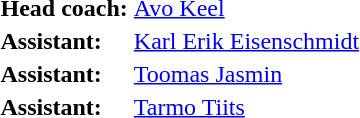<table>
<tr>
<td><strong>Head coach:</strong></td>
<td>  <a href='#'>Avo Keel</a></td>
</tr>
<tr>
<td><strong>Assistant:</strong></td>
<td> <a href='#'>Karl Erik Eisenschmidt</a></td>
</tr>
<tr>
<td><strong>Assistant:</strong></td>
<td> <a href='#'>Toomas Jasmin</a></td>
</tr>
<tr>
<td><strong>Assistant:</strong></td>
<td> <a href='#'>Tarmo Tiits</a></td>
</tr>
</table>
